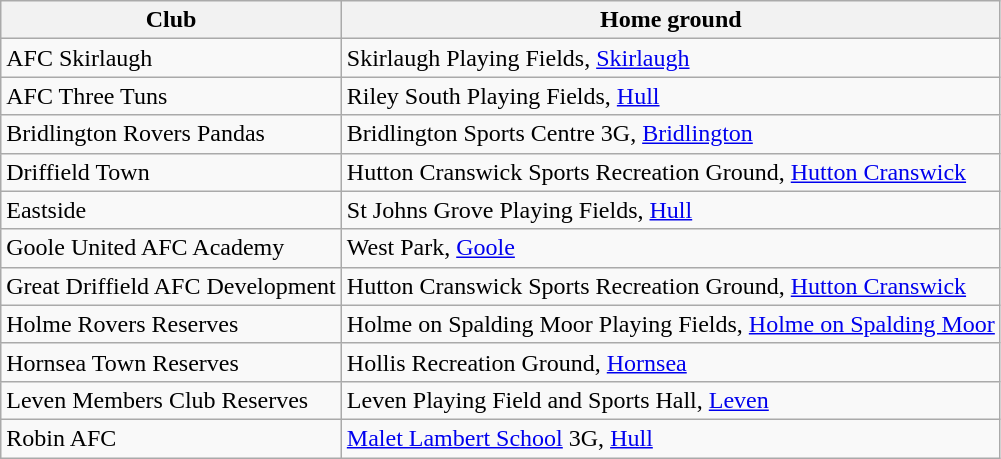<table class="wikitable" border="1">
<tr>
<th>Club</th>
<th>Home ground</th>
</tr>
<tr>
<td>AFC Skirlaugh</td>
<td>Skirlaugh Playing Fields, <a href='#'>Skirlaugh</a></td>
</tr>
<tr>
<td>AFC Three Tuns</td>
<td>Riley South Playing Fields, <a href='#'>Hull</a></td>
</tr>
<tr>
<td>Bridlington Rovers Pandas</td>
<td>Bridlington Sports Centre 3G, <a href='#'>Bridlington</a></td>
</tr>
<tr>
<td>Driffield Town</td>
<td>Hutton Cranswick Sports Recreation Ground, <a href='#'>Hutton Cranswick</a></td>
</tr>
<tr>
<td>Eastside</td>
<td>St Johns Grove Playing Fields, <a href='#'>Hull</a></td>
</tr>
<tr>
<td>Goole United AFC Academy</td>
<td>West Park, <a href='#'>Goole</a></td>
</tr>
<tr>
<td>Great Driffield AFC Development</td>
<td>Hutton Cranswick Sports Recreation Ground, <a href='#'>Hutton Cranswick</a></td>
</tr>
<tr>
<td>Holme Rovers Reserves</td>
<td>Holme on Spalding Moor Playing Fields, <a href='#'>Holme on Spalding Moor</a></td>
</tr>
<tr>
<td>Hornsea Town Reserves</td>
<td>Hollis Recreation Ground, <a href='#'>Hornsea</a></td>
</tr>
<tr>
<td>Leven Members Club Reserves</td>
<td>Leven Playing Field and Sports Hall, <a href='#'>Leven</a></td>
</tr>
<tr>
<td>Robin AFC</td>
<td><a href='#'>Malet Lambert School</a> 3G, <a href='#'>Hull</a></td>
</tr>
</table>
